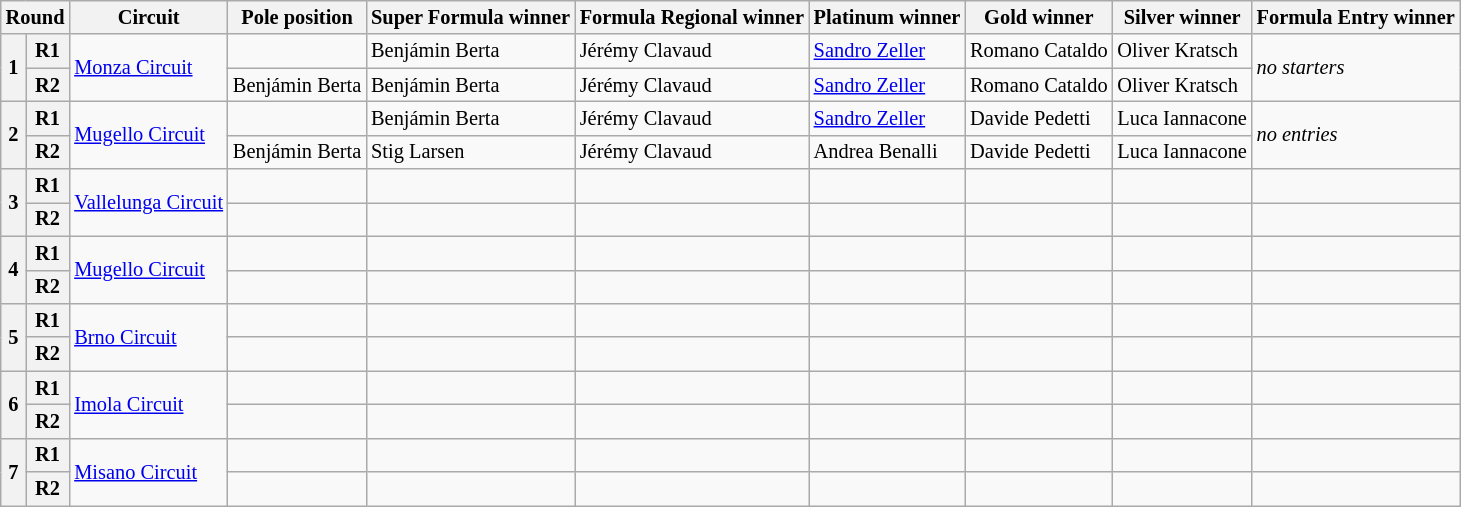<table class="wikitable" style="font-size:85%">
<tr>
<th colspan="2">Round</th>
<th>Circuit</th>
<th>Pole position</th>
<th>Super Formula winner</th>
<th>Formula Regional winner</th>
<th>Platinum winner</th>
<th>Gold winner</th>
<th>Silver winner</th>
<th>Formula Entry winner</th>
</tr>
<tr>
<th rowspan="2">1</th>
<th>R1</th>
<td rowspan="2"> <a href='#'>Monza Circuit</a></td>
<td nowrap=""></td>
<td> Benjámin Berta</td>
<td> Jérémy Clavaud</td>
<td> <a href='#'>Sandro Zeller</a></td>
<td> Romano Cataldo</td>
<td> Oliver Kratsch</td>
<td rowspan="2"><em>no starters</em></td>
</tr>
<tr>
<th>R2</th>
<td> Benjámin Berta</td>
<td> Benjámin Berta</td>
<td> Jérémy Clavaud</td>
<td> <a href='#'>Sandro Zeller</a></td>
<td> Romano Cataldo</td>
<td> Oliver Kratsch</td>
</tr>
<tr>
<th rowspan="2">2</th>
<th>R1</th>
<td rowspan="2"> <a href='#'>Mugello Circuit</a></td>
<td></td>
<td> Benjámin Berta</td>
<td> Jérémy Clavaud</td>
<td> <a href='#'>Sandro Zeller</a></td>
<td align="left"> Davide Pedetti</td>
<td> Luca Iannacone</td>
<td rowspan="2"><em>no entries</em></td>
</tr>
<tr>
<th>R2</th>
<td> Benjámin Berta</td>
<td align="left"> Stig Larsen</td>
<td> Jérémy Clavaud</td>
<td align="left"> Andrea Benalli</td>
<td align="left"> Davide Pedetti</td>
<td> Luca Iannacone</td>
</tr>
<tr>
<th rowspan="2">3</th>
<th>R1</th>
<td rowspan="2"> <a href='#'>Vallelunga Circuit</a></td>
<td></td>
<td></td>
<td></td>
<td></td>
<td></td>
<td></td>
<td></td>
</tr>
<tr>
<th>R2</th>
<td></td>
<td></td>
<td></td>
<td></td>
<td></td>
<td></td>
<td></td>
</tr>
<tr>
<th rowspan="2">4</th>
<th>R1</th>
<td rowspan="2"> <a href='#'>Mugello Circuit</a></td>
<td></td>
<td></td>
<td></td>
<td></td>
<td></td>
<td></td>
<td></td>
</tr>
<tr>
<th>R2</th>
<td></td>
<td></td>
<td></td>
<td></td>
<td></td>
<td></td>
<td></td>
</tr>
<tr>
<th rowspan="2">5</th>
<th>R1</th>
<td rowspan="2"> <a href='#'>Brno Circuit</a></td>
<td></td>
<td></td>
<td></td>
<td></td>
<td></td>
<td></td>
<td></td>
</tr>
<tr>
<th>R2</th>
<td></td>
<td></td>
<td></td>
<td></td>
<td></td>
<td></td>
<td></td>
</tr>
<tr>
<th rowspan="2">6</th>
<th>R1</th>
<td rowspan="2"> <a href='#'>Imola Circuit</a></td>
<td></td>
<td></td>
<td></td>
<td></td>
<td></td>
<td></td>
<td></td>
</tr>
<tr>
<th>R2</th>
<td></td>
<td></td>
<td></td>
<td></td>
<td></td>
<td></td>
<td></td>
</tr>
<tr>
<th rowspan="2">7</th>
<th>R1</th>
<td rowspan="2"> <a href='#'>Misano Circuit</a></td>
<td></td>
<td></td>
<td></td>
<td></td>
<td></td>
<td></td>
<td></td>
</tr>
<tr>
<th>R2</th>
<td></td>
<td></td>
<td></td>
<td></td>
<td></td>
<td></td>
<td></td>
</tr>
</table>
